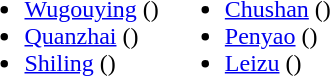<table>
<tr>
<td valign="top"><br><ul><li><a href='#'>Wugouying</a> ()</li><li><a href='#'>Quanzhai</a> ()</li><li><a href='#'>Shiling</a> ()</li></ul></td>
<td valign="top"><br><ul><li><a href='#'>Chushan</a> ()</li><li><a href='#'>Penyao</a> ()</li><li><a href='#'>Leizu</a> ()</li></ul></td>
</tr>
</table>
